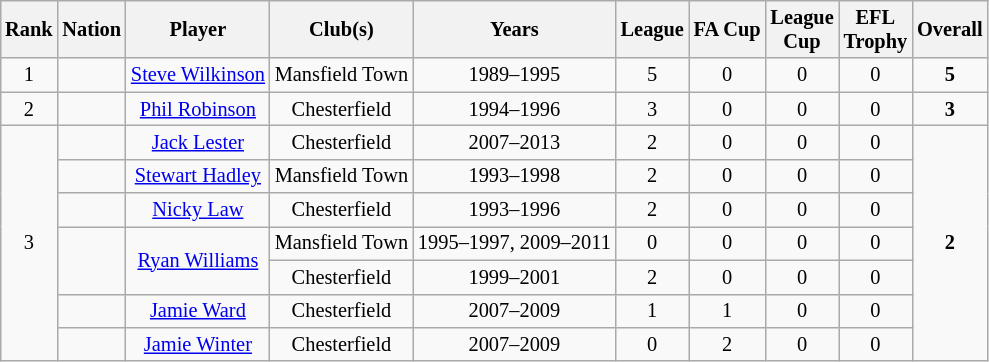<table class="wikitable sortable" style="text-align:center; margin-left:1em; font-size:85%;">
<tr>
<th>Rank</th>
<th>Nation</th>
<th>Player</th>
<th>Club(s)</th>
<th>Years</th>
<th>League</th>
<th>FA Cup</th>
<th>League<br>Cup</th>
<th>EFL<br>Trophy</th>
<th>Overall</th>
</tr>
<tr>
<td>1</td>
<td></td>
<td><a href='#'>Steve Wilkinson</a></td>
<td>Mansfield Town</td>
<td>1989–1995</td>
<td>5</td>
<td>0</td>
<td>0</td>
<td>0</td>
<td><strong>5</strong></td>
</tr>
<tr>
<td>2</td>
<td></td>
<td><a href='#'>Phil Robinson</a></td>
<td>Chesterfield</td>
<td>1994–1996</td>
<td>3</td>
<td>0</td>
<td>0</td>
<td>0</td>
<td><strong>3</strong></td>
</tr>
<tr>
<td rowspan=7>3</td>
<td></td>
<td><a href='#'>Jack Lester</a></td>
<td>Chesterfield</td>
<td>2007–2013</td>
<td>2</td>
<td>0</td>
<td>0</td>
<td>0</td>
<td rowspan=7><strong>2</strong></td>
</tr>
<tr>
<td></td>
<td><a href='#'>Stewart Hadley</a></td>
<td>Mansfield Town</td>
<td>1993–1998</td>
<td>2</td>
<td>0</td>
<td>0</td>
<td>0</td>
</tr>
<tr>
<td></td>
<td><a href='#'>Nicky Law</a></td>
<td>Chesterfield</td>
<td>1993–1996</td>
<td>2</td>
<td>0</td>
<td>0</td>
<td>0</td>
</tr>
<tr>
<td rowspan=2></td>
<td rowspan=2><a href='#'>Ryan Williams</a></td>
<td>Mansfield Town</td>
<td>1995–1997, 2009–2011</td>
<td>0</td>
<td>0</td>
<td>0</td>
<td>0</td>
</tr>
<tr>
<td>Chesterfield</td>
<td>1999–2001</td>
<td>2</td>
<td>0</td>
<td>0</td>
<td>0</td>
</tr>
<tr>
<td></td>
<td><a href='#'>Jamie Ward</a></td>
<td>Chesterfield</td>
<td>2007–2009</td>
<td>1</td>
<td>1</td>
<td>0</td>
<td>0</td>
</tr>
<tr>
<td></td>
<td><a href='#'>Jamie Winter</a></td>
<td>Chesterfield</td>
<td>2007–2009</td>
<td>0</td>
<td>2</td>
<td>0</td>
<td>0</td>
</tr>
</table>
